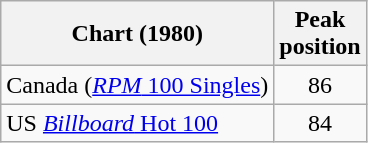<table class=wikitable>
<tr>
<th>Chart (1980)</th>
<th>Peak<br>position</th>
</tr>
<tr>
<td>Canada (<a href='#'><em>RPM</em> 100 Singles</a>)</td>
<td align="center">86</td>
</tr>
<tr>
<td>US <a href='#'><em>Billboard</em> Hot 100</a></td>
<td align="center">84</td>
</tr>
</table>
